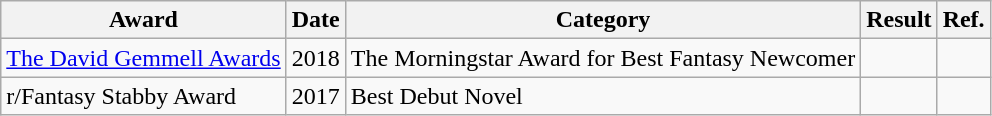<table class="wikitable sortable">
<tr>
<th>Award</th>
<th>Date</th>
<th>Category</th>
<th>Result</th>
<th>Ref.</th>
</tr>
<tr>
<td><a href='#'>The David Gemmell Awards</a></td>
<td>2018</td>
<td>The Morningstar Award for Best Fantasy Newcomer</td>
<td></td>
<td></td>
</tr>
<tr>
<td>r/Fantasy Stabby Award</td>
<td>2017</td>
<td>Best Debut Novel</td>
<td></td>
<td></td>
</tr>
</table>
